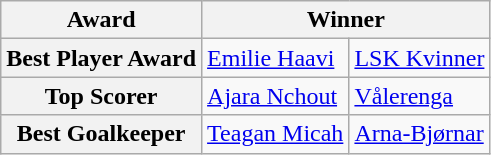<table class="wikitable">
<tr>
<th>Award </th>
<th colspan=3>Winner</th>
</tr>
<tr>
<th>Best Player Award</th>
<td> <a href='#'>Emilie Haavi</a></td>
<td><a href='#'>LSK Kvinner</a></td>
</tr>
<tr>
<th>Top Scorer</th>
<td> <a href='#'>Ajara Nchout</a></td>
<td><a href='#'>Vålerenga</a></td>
</tr>
<tr>
<th>Best Goalkeeper</th>
<td> <a href='#'>Teagan Micah</a></td>
<td><a href='#'>Arna-Bjørnar</a></td>
</tr>
</table>
